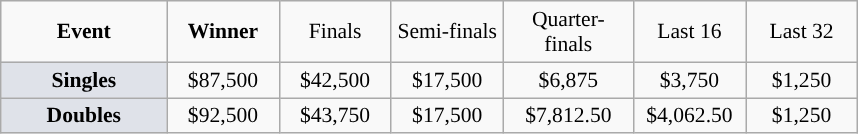<table class=wikitable style="font-size:90%;text-align:center">
<tr>
<td style="width:104px;"><strong>Event</strong></td>
<td style="width:68px;"><strong>Winner</strong></td>
<td style="width:68px;">Finals</td>
<td style="width:68px;">Semi-finals</td>
<td style="width:80px;">Quarter-finals</td>
<td style="width:68px;">Last 16</td>
<td style="width:68px;">Last 32</td>
</tr>
<tr>
<td style="background:#dfe2e9;"><strong>Singles</strong></td>
<td>$87,500</td>
<td>$42,500</td>
<td>$17,500</td>
<td>$6,875</td>
<td>$3,750</td>
<td>$1,250</td>
</tr>
<tr>
<td style="background:#dfe2e9;"><strong>Doubles</strong></td>
<td>$92,500</td>
<td>$43,750</td>
<td>$17,500</td>
<td>$7,812.50</td>
<td>$4,062.50</td>
<td>$1,250</td>
</tr>
</table>
